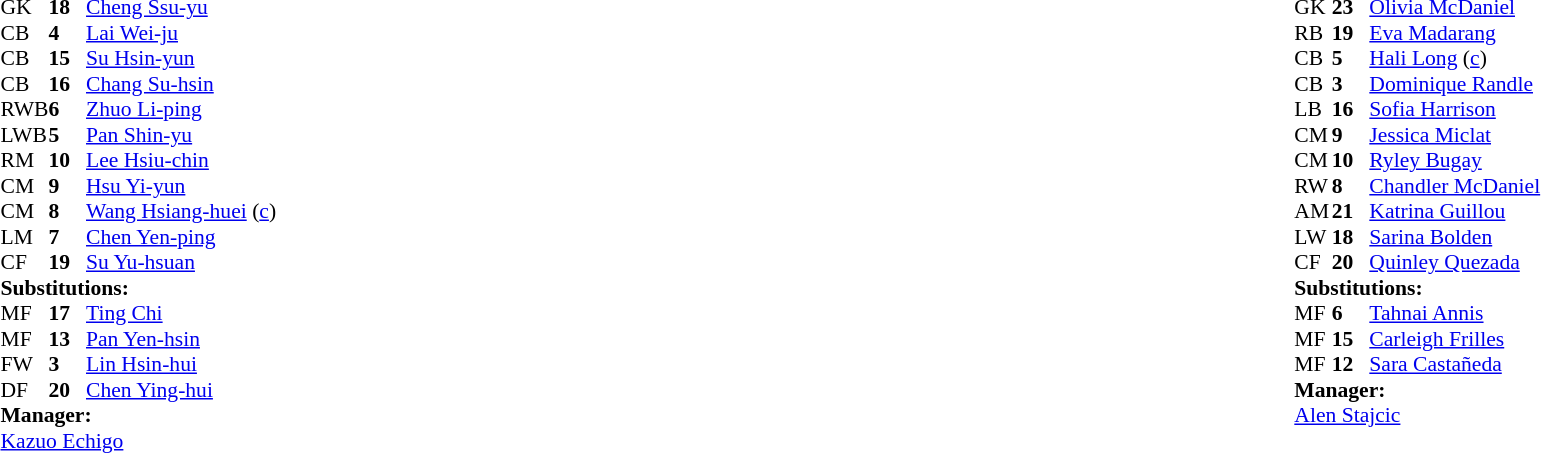<table width="100%">
<tr>
<td valign="top" width="50%"><br><table style="font-size:90%" cellspacing="0" cellpadding="0">
<tr>
<th width=25></th>
<th width=25></th>
</tr>
<tr>
<td>GK</td>
<td><strong>18</strong></td>
<td><a href='#'>Cheng Ssu-yu</a></td>
</tr>
<tr>
<td>CB</td>
<td><strong>4</strong></td>
<td><a href='#'>Lai Wei-ju</a></td>
<td></td>
<td></td>
</tr>
<tr>
<td>CB</td>
<td><strong>15</strong></td>
<td><a href='#'>Su Hsin-yun</a></td>
</tr>
<tr>
<td>CB</td>
<td><strong>16</strong></td>
<td><a href='#'>Chang Su-hsin</a></td>
<td></td>
<td></td>
</tr>
<tr>
<td>RWB</td>
<td><strong>6</strong></td>
<td><a href='#'>Zhuo Li-ping</a></td>
</tr>
<tr>
<td>LWB</td>
<td><strong>5</strong></td>
<td><a href='#'>Pan Shin-yu</a></td>
</tr>
<tr>
<td>RM</td>
<td><strong>10</strong></td>
<td><a href='#'>Lee Hsiu-chin</a></td>
<td></td>
<td></td>
</tr>
<tr>
<td>CM</td>
<td><strong>9</strong></td>
<td><a href='#'>Hsu Yi-yun</a></td>
</tr>
<tr>
<td>CM</td>
<td><strong>8</strong></td>
<td><a href='#'>Wang Hsiang-huei</a> (<a href='#'>c</a>)</td>
</tr>
<tr>
<td>LM</td>
<td><strong>7</strong></td>
<td><a href='#'>Chen Yen-ping</a></td>
</tr>
<tr>
<td>CF</td>
<td><strong>19</strong></td>
<td><a href='#'>Su Yu-hsuan</a></td>
<td></td>
<td></td>
</tr>
<tr>
<td colspan=3><strong>Substitutions:</strong></td>
</tr>
<tr>
<td>MF</td>
<td><strong>17</strong></td>
<td><a href='#'>Ting Chi</a></td>
<td></td>
<td></td>
</tr>
<tr>
<td>MF</td>
<td><strong>13</strong></td>
<td><a href='#'>Pan Yen-hsin</a></td>
<td></td>
<td></td>
</tr>
<tr>
<td>FW</td>
<td><strong>3</strong></td>
<td><a href='#'>Lin Hsin-hui</a></td>
<td></td>
<td></td>
</tr>
<tr>
<td>DF</td>
<td><strong>20</strong></td>
<td><a href='#'>Chen Ying-hui</a></td>
<td></td>
<td></td>
</tr>
<tr>
<td colspan=3><strong>Manager:</strong></td>
</tr>
<tr>
<td colspan=3> <a href='#'>Kazuo Echigo</a></td>
</tr>
</table>
</td>
<td valign="top" width="50%"><br><table style="font-size:90%; margin:auto" cellspacing="0" cellpadding="0">
<tr>
<th width=25></th>
<th width=25></th>
</tr>
<tr>
<td>GK</td>
<td><strong>23</strong></td>
<td><a href='#'>Olivia McDaniel</a></td>
</tr>
<tr>
<td>RB</td>
<td><strong>19</strong></td>
<td><a href='#'>Eva Madarang</a></td>
</tr>
<tr>
<td>CB</td>
<td><strong>5</strong></td>
<td><a href='#'>Hali Long</a> (<a href='#'>c</a>)</td>
</tr>
<tr>
<td>CB</td>
<td><strong>3</strong></td>
<td><a href='#'>Dominique Randle</a></td>
</tr>
<tr>
<td>LB</td>
<td><strong>16</strong></td>
<td><a href='#'>Sofia Harrison</a></td>
</tr>
<tr>
<td>CM</td>
<td><strong>9</strong></td>
<td><a href='#'>Jessica Miclat</a></td>
</tr>
<tr>
<td>CM</td>
<td><strong>10</strong></td>
<td><a href='#'>Ryley Bugay</a></td>
</tr>
<tr>
<td>RW</td>
<td><strong>8</strong></td>
<td><a href='#'>Chandler McDaniel</a></td>
<td></td>
<td></td>
</tr>
<tr>
<td>AM</td>
<td><strong>21</strong></td>
<td><a href='#'>Katrina Guillou</a></td>
<td></td>
<td></td>
</tr>
<tr>
<td>LW</td>
<td><strong>18</strong></td>
<td><a href='#'>Sarina Bolden</a></td>
</tr>
<tr>
<td>CF</td>
<td><strong>20</strong></td>
<td><a href='#'>Quinley Quezada</a></td>
<td></td>
<td></td>
</tr>
<tr>
<td colspan=3><strong>Substitutions:</strong></td>
</tr>
<tr>
<td>MF</td>
<td><strong>6</strong></td>
<td><a href='#'>Tahnai Annis</a></td>
<td></td>
<td></td>
</tr>
<tr>
<td>MF</td>
<td><strong>15</strong></td>
<td><a href='#'>Carleigh Frilles</a></td>
<td></td>
<td></td>
</tr>
<tr>
<td>MF</td>
<td><strong>12</strong></td>
<td><a href='#'>Sara Castañeda</a></td>
<td></td>
<td></td>
</tr>
<tr>
<td colspan=3><strong>Manager:</strong></td>
</tr>
<tr>
<td colspan=3> <a href='#'>Alen Stajcic</a></td>
</tr>
</table>
</td>
</tr>
</table>
